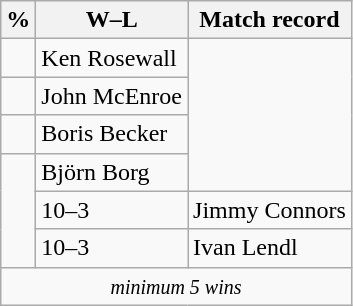<table class="wikitable" style="display:inline-table;">
<tr>
<th>%</th>
<th>W–L</th>
<th>Match record</th>
</tr>
<tr>
<td></td>
<td> Ken Rosewall</td>
</tr>
<tr>
<td></td>
<td> John McEnroe</td>
</tr>
<tr>
<td></td>
<td> Boris Becker</td>
</tr>
<tr>
<td rowspan="3"></td>
<td> Björn Borg</td>
</tr>
<tr>
<td>10–3</td>
<td> Jimmy Connors</td>
</tr>
<tr>
<td>10–3</td>
<td> Ivan Lendl</td>
</tr>
<tr>
<td colspan="3" style="text-align: center;"><small><em>minimum 5 wins</em></small></td>
</tr>
</table>
